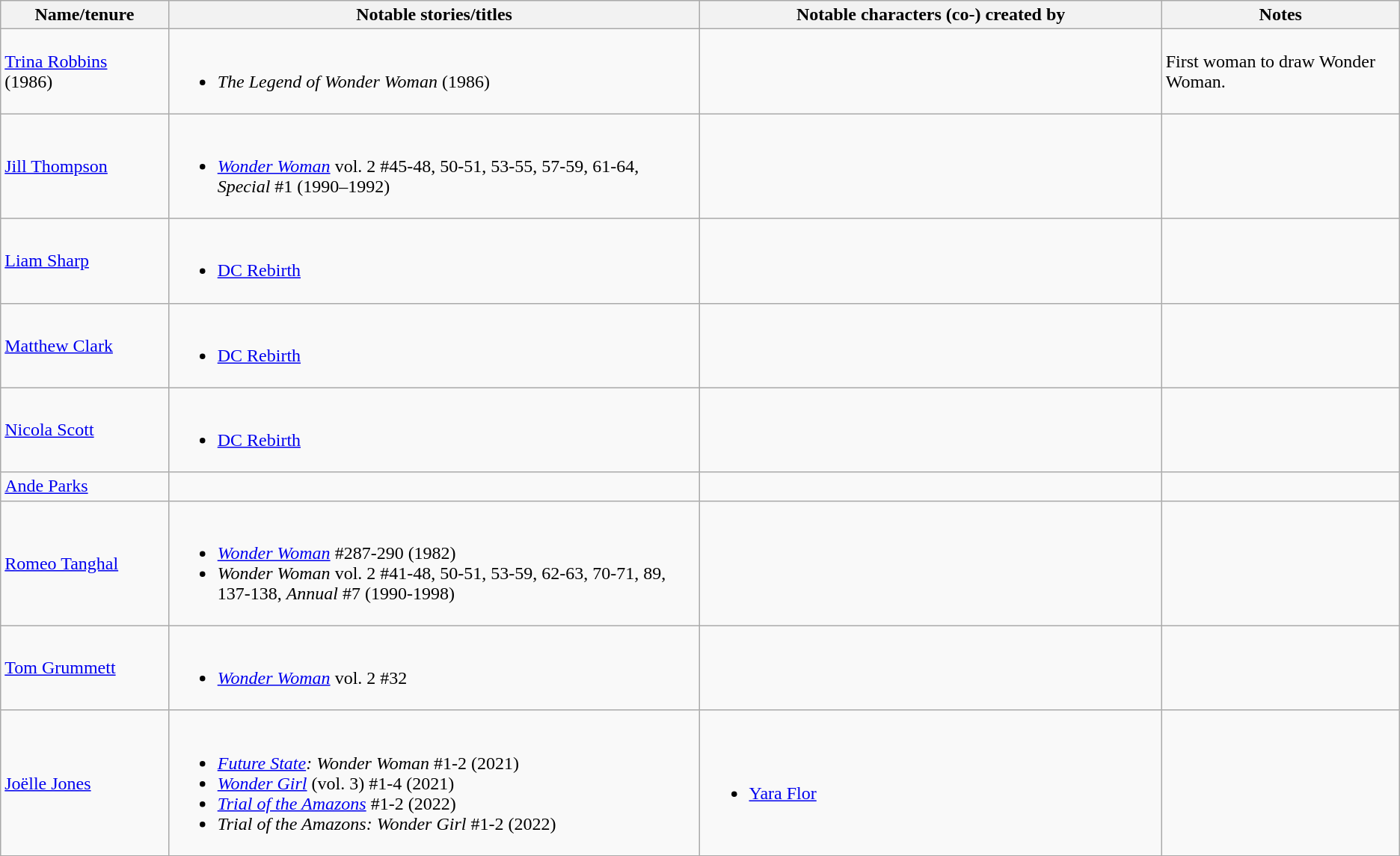<table class="wikitable">
<tr>
<th width="12%">Name/tenure</th>
<th width="38%">Notable stories/titles</th>
<th width="33%">Notable characters (co-) created by</th>
<th width="25%">Notes</th>
</tr>
<tr>
<td><a href='#'>Trina Robbins</a><br>(1986)</td>
<td><br><ul><li><em>The Legend of Wonder Woman</em> (1986)</li></ul></td>
<td></td>
<td>First woman to draw Wonder Woman.</td>
</tr>
<tr>
<td><a href='#'>Jill Thompson</a></td>
<td><br><ul><li><em><a href='#'>Wonder Woman</a></em> vol. 2 #45-48, 50-51, 53-55, 57-59, 61-64, <em>Special</em> #1 (1990–1992)</li></ul></td>
<td></td>
<td></td>
</tr>
<tr>
<td><a href='#'>Liam Sharp</a><br></td>
<td><br><ul><li><a href='#'>DC Rebirth</a></li></ul></td>
<td></td>
<td></td>
</tr>
<tr>
<td><a href='#'>Matthew Clark</a></td>
<td><br><ul><li><a href='#'>DC Rebirth</a></li></ul></td>
<td></td>
<td></td>
</tr>
<tr>
<td><a href='#'>Nicola Scott</a></td>
<td><br><ul><li><a href='#'>DC Rebirth</a></li></ul></td>
<td></td>
<td></td>
</tr>
<tr>
<td><a href='#'>Ande Parks</a></td>
<td></td>
<td></td>
<td></td>
</tr>
<tr>
<td><a href='#'>Romeo Tanghal</a></td>
<td><br><ul><li><em><a href='#'>Wonder Woman</a></em> #287-290 (1982)</li><li><em>Wonder Woman</em> vol. 2 #41-48, 50-51, 53-59, 62-63, 70-71, 89, 137-138, <em>Annual</em> #7 (1990-1998)</li></ul></td>
<td></td>
<td></td>
</tr>
<tr>
<td><a href='#'>Tom Grummett</a></td>
<td><br><ul><li><em><a href='#'>Wonder Woman</a></em> vol. 2 #32</li></ul></td>
<td></td>
<td></td>
</tr>
<tr>
<td><a href='#'>Joëlle Jones</a></td>
<td><br><ul><li><em><a href='#'>Future State</a>: Wonder Woman</em> #1-2 (2021)</li><li><em><a href='#'>Wonder Girl</a></em> (vol. 3) #1-4 (2021)</li><li><em><a href='#'>Trial of the Amazons</a></em> #1-2 (2022)</li><li><em>Trial of the Amazons: Wonder Girl</em> #1-2 (2022)</li></ul></td>
<td><br><ul><li><a href='#'>Yara Flor</a></li></ul></td>
<td></td>
</tr>
<tr>
</tr>
</table>
